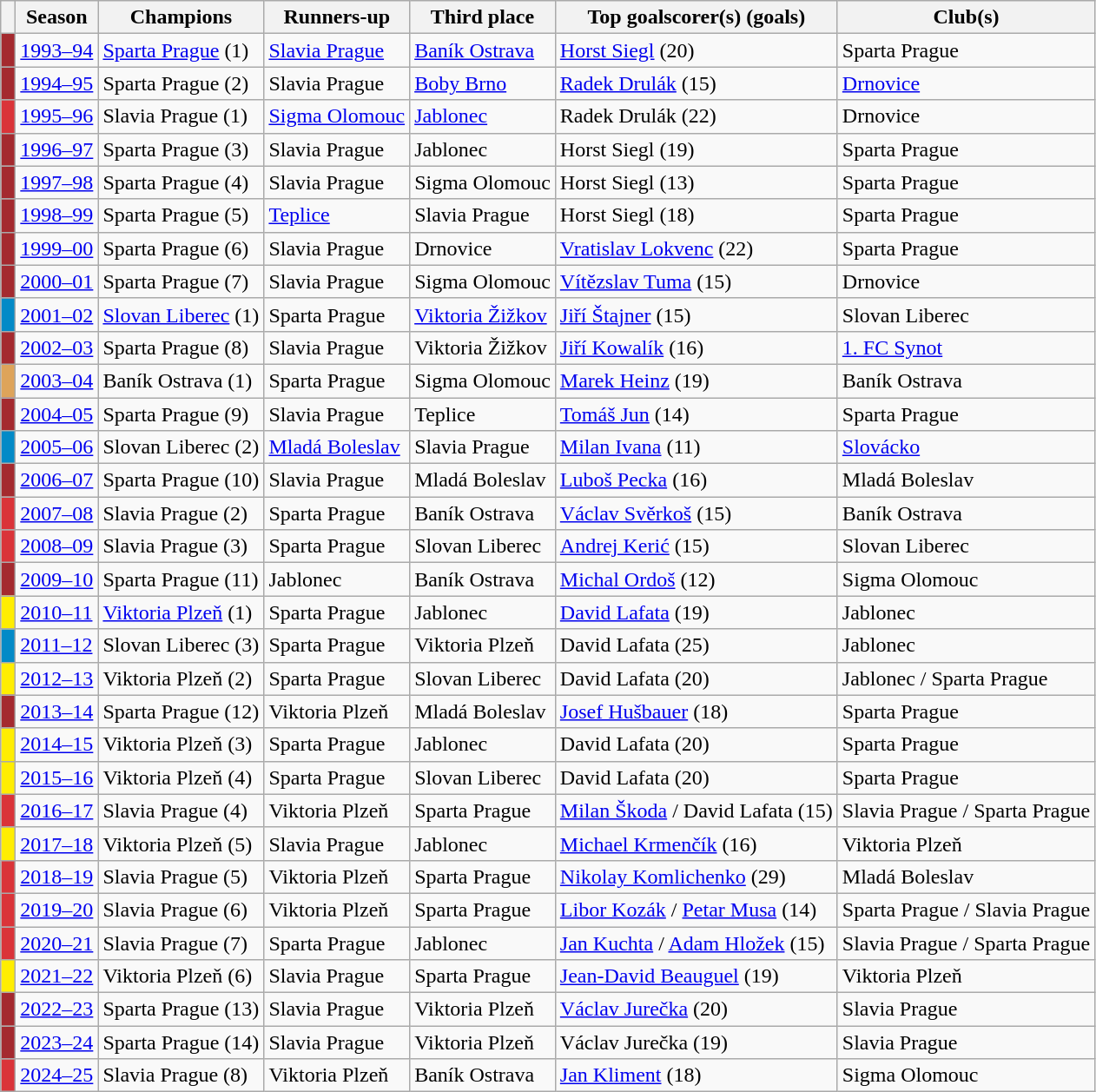<table class="wikitable">
<tr>
<th></th>
<th>Season</th>
<th>Champions</th>
<th>Runners-up</th>
<th>Third place</th>
<th>Top goalscorer(s) (goals)</th>
<th>Club(s)</th>
</tr>
<tr>
<td bgcolor=#a42a2f> </td>
<td><a href='#'>1993–94</a></td>
<td><a href='#'>Sparta Prague</a> (1)</td>
<td><a href='#'>Slavia Prague</a></td>
<td><a href='#'>Baník Ostrava</a></td>
<td> <a href='#'>Horst Siegl</a> (20)</td>
<td>Sparta Prague</td>
</tr>
<tr>
<td bgcolor=#a42a2f> </td>
<td><a href='#'>1994–95</a></td>
<td>Sparta Prague (2)</td>
<td>Slavia Prague</td>
<td><a href='#'>Boby Brno</a></td>
<td> <a href='#'>Radek Drulák</a> (15)</td>
<td><a href='#'>Drnovice</a></td>
</tr>
<tr>
<td bgcolor=#da3439> </td>
<td><a href='#'>1995–96</a></td>
<td>Slavia Prague (1)</td>
<td><a href='#'>Sigma Olomouc</a></td>
<td><a href='#'>Jablonec</a></td>
<td> Radek Drulák (22)</td>
<td>Drnovice</td>
</tr>
<tr>
<td bgcolor=#a42a2f> </td>
<td><a href='#'>1996–97</a></td>
<td>Sparta Prague (3)</td>
<td>Slavia Prague</td>
<td>Jablonec</td>
<td> Horst Siegl (19)</td>
<td>Sparta Prague</td>
</tr>
<tr>
<td bgcolor=#a42a2f> </td>
<td><a href='#'>1997–98</a></td>
<td>Sparta Prague (4)</td>
<td>Slavia Prague</td>
<td>Sigma Olomouc</td>
<td> Horst Siegl (13)</td>
<td>Sparta Prague</td>
</tr>
<tr>
<td bgcolor=#a42a2f> </td>
<td><a href='#'>1998–99</a></td>
<td>Sparta Prague (5)</td>
<td><a href='#'>Teplice</a></td>
<td>Slavia Prague</td>
<td> Horst Siegl (18)</td>
<td>Sparta Prague</td>
</tr>
<tr>
<td bgcolor=#a42a2f> </td>
<td><a href='#'>1999–00</a></td>
<td>Sparta Prague (6)</td>
<td>Slavia Prague</td>
<td>Drnovice</td>
<td> <a href='#'>Vratislav Lokvenc</a> (22)</td>
<td>Sparta Prague</td>
</tr>
<tr>
<td bgcolor=#a42a2f> </td>
<td><a href='#'>2000–01</a></td>
<td>Sparta Prague (7)</td>
<td>Slavia Prague</td>
<td>Sigma Olomouc</td>
<td> <a href='#'>Vítězslav Tuma</a> (15)</td>
<td>Drnovice</td>
</tr>
<tr>
<td bgcolor=#038ac7> </td>
<td><a href='#'>2001–02</a></td>
<td><a href='#'>Slovan Liberec</a> (1)</td>
<td>Sparta Prague</td>
<td><a href='#'>Viktoria Žižkov</a></td>
<td> <a href='#'>Jiří Štajner</a> (15)</td>
<td>Slovan Liberec</td>
</tr>
<tr>
<td bgcolor=#a42a2f> </td>
<td><a href='#'>2002–03</a></td>
<td>Sparta Prague (8)</td>
<td>Slavia Prague</td>
<td>Viktoria Žižkov</td>
<td> <a href='#'>Jiří Kowalík</a> (16)</td>
<td><a href='#'>1. FC Synot</a></td>
</tr>
<tr>
<td bgcolor=#dea45a> </td>
<td><a href='#'>2003–04</a></td>
<td>Baník Ostrava (1)</td>
<td>Sparta Prague</td>
<td>Sigma Olomouc</td>
<td> <a href='#'>Marek Heinz</a> (19)</td>
<td>Baník Ostrava</td>
</tr>
<tr>
<td bgcolor=#a42a2f> </td>
<td><a href='#'>2004–05</a></td>
<td>Sparta Prague (9)</td>
<td>Slavia Prague</td>
<td>Teplice</td>
<td> <a href='#'>Tomáš Jun</a> (14)</td>
<td>Sparta Prague</td>
</tr>
<tr>
<td bgcolor=#038ac7> </td>
<td><a href='#'>2005–06</a></td>
<td>Slovan Liberec (2)</td>
<td><a href='#'>Mladá Boleslav</a></td>
<td>Slavia Prague</td>
<td> <a href='#'>Milan Ivana</a> (11)</td>
<td><a href='#'>Slovácko</a></td>
</tr>
<tr>
<td bgcolor=#a42a2f> </td>
<td><a href='#'>2006–07</a></td>
<td>Sparta Prague (10)</td>
<td>Slavia Prague</td>
<td>Mladá Boleslav</td>
<td> <a href='#'>Luboš Pecka</a> (16)</td>
<td>Mladá Boleslav</td>
</tr>
<tr>
<td bgcolor=#da3439> </td>
<td><a href='#'>2007–08</a></td>
<td>Slavia Prague (2)</td>
<td>Sparta Prague</td>
<td>Baník Ostrava</td>
<td> <a href='#'>Václav Svěrkoš</a> (15)</td>
<td>Baník Ostrava</td>
</tr>
<tr>
<td bgcolor=#da3439> </td>
<td><a href='#'>2008–09</a></td>
<td>Slavia Prague (3)</td>
<td>Sparta Prague</td>
<td>Slovan Liberec</td>
<td> <a href='#'>Andrej Kerić</a> (15)</td>
<td>Slovan Liberec</td>
</tr>
<tr>
<td bgcolor=#a42a2f> </td>
<td><a href='#'>2009–10</a></td>
<td>Sparta Prague (11)</td>
<td>Jablonec</td>
<td>Baník Ostrava</td>
<td> <a href='#'>Michal Ordoš</a> (12)</td>
<td>Sigma Olomouc</td>
</tr>
<tr>
<td bgcolor=#ffee00> </td>
<td><a href='#'>2010–11</a></td>
<td><a href='#'>Viktoria Plzeň</a> (1)</td>
<td>Sparta Prague</td>
<td>Jablonec</td>
<td> <a href='#'>David Lafata</a> (19)</td>
<td>Jablonec</td>
</tr>
<tr>
<td bgcolor=#038ac7> </td>
<td><a href='#'>2011–12</a></td>
<td>Slovan Liberec (3)</td>
<td>Sparta Prague</td>
<td>Viktoria Plzeň</td>
<td> David Lafata (25)</td>
<td>Jablonec</td>
</tr>
<tr>
<td bgcolor=#ffee00> </td>
<td><a href='#'>2012–13</a></td>
<td>Viktoria Plzeň (2)</td>
<td>Sparta Prague</td>
<td>Slovan Liberec</td>
<td> David Lafata (20)</td>
<td>Jablonec / Sparta Prague</td>
</tr>
<tr>
<td bgcolor=#a42a2f> </td>
<td><a href='#'>2013–14</a></td>
<td>Sparta Prague (12)</td>
<td>Viktoria Plzeň</td>
<td>Mladá Boleslav</td>
<td> <a href='#'>Josef Hušbauer</a> (18)</td>
<td>Sparta Prague</td>
</tr>
<tr>
<td bgcolor=#ffee00> </td>
<td><a href='#'>2014–15</a></td>
<td>Viktoria Plzeň (3)</td>
<td>Sparta Prague</td>
<td>Jablonec</td>
<td> David Lafata (20)</td>
<td>Sparta Prague</td>
</tr>
<tr>
<td bgcolor=#ffee00> </td>
<td><a href='#'>2015–16</a></td>
<td>Viktoria Plzeň (4)</td>
<td>Sparta Prague</td>
<td>Slovan Liberec</td>
<td> David Lafata (20)</td>
<td>Sparta Prague</td>
</tr>
<tr>
<td bgcolor=#da3439> </td>
<td><a href='#'>2016–17</a></td>
<td>Slavia Prague (4)</td>
<td>Viktoria Plzeň</td>
<td>Sparta Prague</td>
<td> <a href='#'>Milan Škoda</a> /  David Lafata (15)</td>
<td>Slavia Prague / Sparta Prague</td>
</tr>
<tr>
<td bgcolor=#ffee00> </td>
<td><a href='#'>2017–18</a></td>
<td>Viktoria Plzeň (5)</td>
<td>Slavia Prague</td>
<td>Jablonec</td>
<td> <a href='#'>Michael Krmenčík</a> (16)</td>
<td>Viktoria Plzeň</td>
</tr>
<tr>
<td bgcolor=#da3439> </td>
<td><a href='#'>2018–19</a></td>
<td>Slavia Prague (5)</td>
<td>Viktoria Plzeň</td>
<td>Sparta Prague</td>
<td> <a href='#'>Nikolay Komlichenko</a> (29)</td>
<td>Mladá Boleslav</td>
</tr>
<tr>
<td bgcolor=#da3439> </td>
<td><a href='#'>2019–20</a></td>
<td>Slavia Prague (6)</td>
<td>Viktoria Plzeň</td>
<td>Sparta Prague</td>
<td> <a href='#'>Libor Kozák</a> /  <a href='#'>Petar Musa</a> (14)</td>
<td>Sparta Prague / Slavia Prague</td>
</tr>
<tr>
<td bgcolor=#da3439> </td>
<td><a href='#'>2020–21</a></td>
<td>Slavia Prague (7)</td>
<td>Sparta Prague</td>
<td>Jablonec</td>
<td> <a href='#'>Jan Kuchta</a> /  <a href='#'>Adam Hložek</a> (15)</td>
<td>Slavia Prague / Sparta Prague</td>
</tr>
<tr>
<td bgcolor=#ffee00> </td>
<td><a href='#'>2021–22</a></td>
<td>Viktoria Plzeň (6)</td>
<td>Slavia Prague</td>
<td>Sparta Prague</td>
<td> <a href='#'>Jean-David Beauguel</a> (19)</td>
<td>Viktoria Plzeň</td>
</tr>
<tr>
<td bgcolor=#a42a2f> </td>
<td><a href='#'>2022–23</a></td>
<td>Sparta Prague (13)</td>
<td>Slavia Prague</td>
<td>Viktoria Plzeň</td>
<td> <a href='#'>Václav Jurečka</a> (20)</td>
<td>Slavia Prague</td>
</tr>
<tr>
<td bgcolor=#a42a2f> </td>
<td><a href='#'>2023–24</a></td>
<td>Sparta Prague (14)</td>
<td>Slavia Prague</td>
<td>Viktoria Plzeň</td>
<td> Václav Jurečka (19)</td>
<td>Slavia Prague</td>
</tr>
<tr>
<td bgcolor=#da3439> </td>
<td><a href='#'>2024–25</a></td>
<td>Slavia Prague (8)</td>
<td>Viktoria Plzeň</td>
<td>Baník Ostrava</td>
<td> <a href='#'>Jan Kliment</a> (18)</td>
<td>Sigma Olomouc</td>
</tr>
</table>
